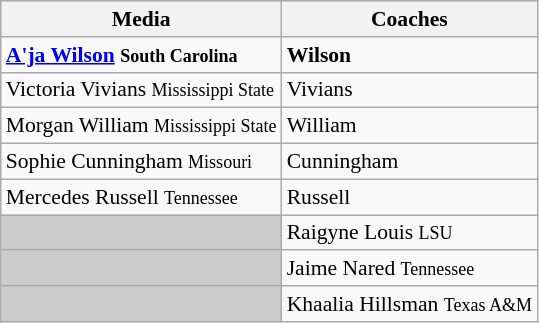<table class="wikitable" style="white-space:nowrap; font-size:90%;">
<tr>
<th>Media</th>
<th>Coaches</th>
</tr>
<tr>
<td><strong><a href='#'>A'ja Wilson</a> <small>South Carolina</small></strong></td>
<td><strong>Wilson</strong></td>
</tr>
<tr>
<td>Victoria Vivians <small>Mississippi State</small></td>
<td>Vivians</td>
</tr>
<tr>
<td>Morgan William <small>Mississippi State</small></td>
<td>William</td>
</tr>
<tr>
<td>Sophie Cunningham <small>Missouri</small></td>
<td>Cunningham</td>
</tr>
<tr>
<td>Mercedes Russell <small>Tennessee</small></td>
<td>Russell</td>
</tr>
<tr>
<td style="background:#ccc;"></td>
<td>Raigyne Louis <small>LSU</small></td>
</tr>
<tr>
<td style="background:#ccc;"></td>
<td>Jaime Nared <small>Tennessee</small></td>
</tr>
<tr>
<td style="background:#ccc;"></td>
<td>Khaalia Hillsman <small>Texas A&M</small></td>
</tr>
</table>
